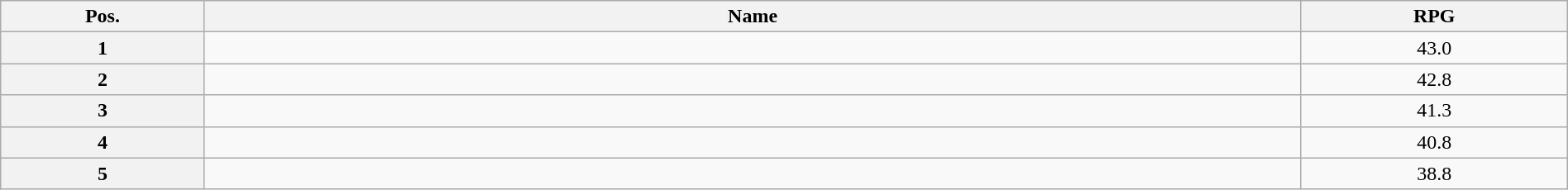<table class=wikitable width=100% style="text-align:center;">
<tr>
<th width="13%">Pos.</th>
<th width="70%">Name</th>
<th width="17%">RPG</th>
</tr>
<tr>
<th>1</th>
<td align=left></td>
<td>43.0</td>
</tr>
<tr>
<th>2</th>
<td align=left></td>
<td>42.8</td>
</tr>
<tr>
<th>3</th>
<td align=left></td>
<td>41.3</td>
</tr>
<tr>
<th>4</th>
<td align=left></td>
<td>40.8</td>
</tr>
<tr>
<th>5</th>
<td align=left></td>
<td>38.8</td>
</tr>
</table>
